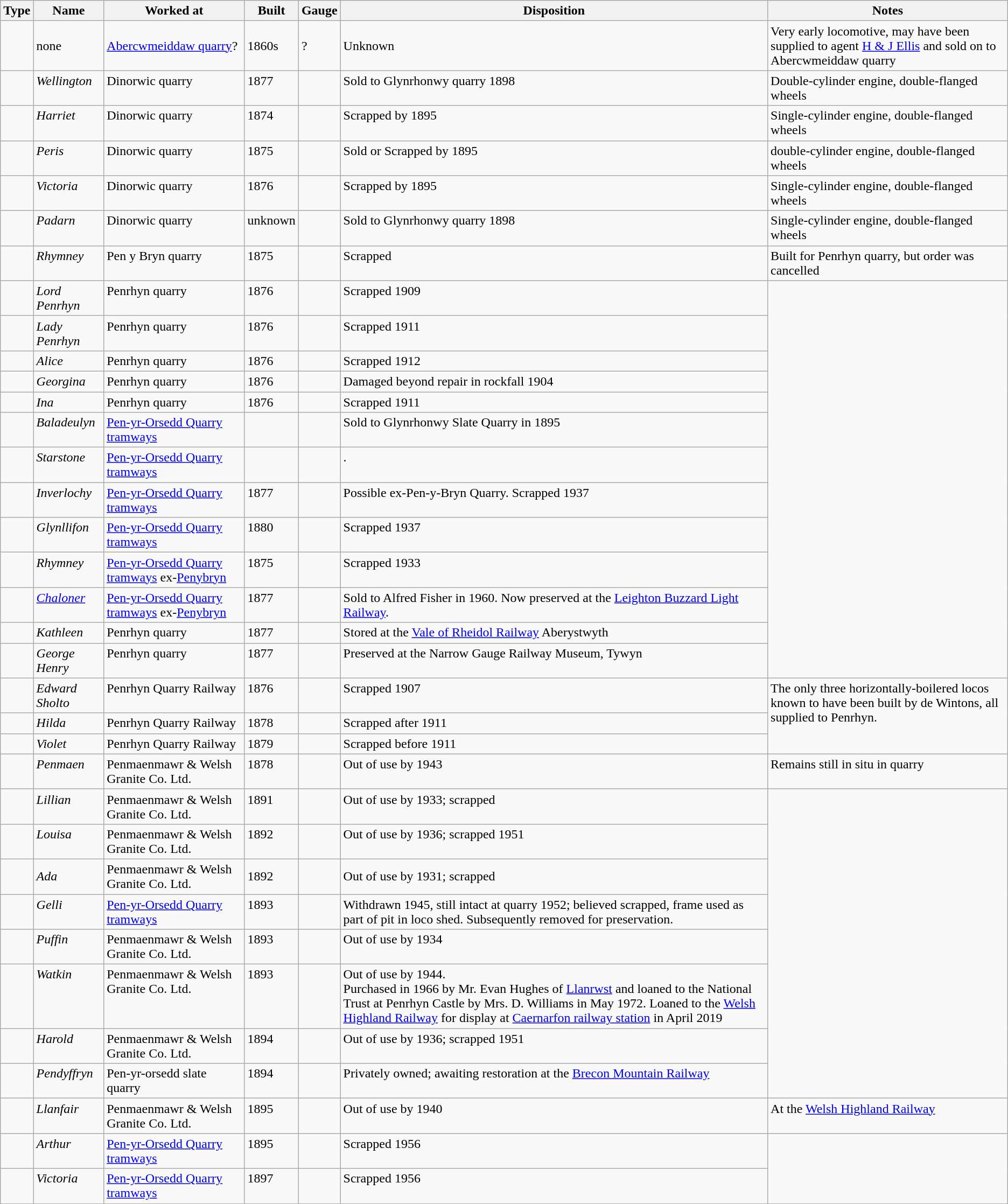<table class="wikitable sortable">
<tr>
<th>Type</th>
<th>Name</th>
<th>Worked at</th>
<th>Built</th>
<th>Gauge</th>
<th>Disposition</th>
<th>Notes</th>
</tr>
<tr>
<td></td>
<td>none</td>
<td><a href='#'>Abercwmeiddaw quarry</a>?</td>
<td>1860s</td>
<td>?</td>
<td>Unknown</td>
<td>Very early locomotive, may have been supplied to agent <a href='#'>H & J Ellis</a> and sold on to Abercwmeiddaw quarry</td>
</tr>
<tr valign="top">
<td></td>
<td><em>Wellington</em></td>
<td>Dinorwic quarry</td>
<td>1877</td>
<td></td>
<td>Sold to Glynrhonwy quarry 1898</td>
<td>Double-cylinder engine, double-flanged wheels</td>
</tr>
<tr valign="top">
<td></td>
<td><em>Harriet</em></td>
<td>Dinorwic quarry</td>
<td>1874</td>
<td></td>
<td>Scrapped by 1895</td>
<td>Single-cylinder engine, double-flanged wheels</td>
</tr>
<tr valign="top">
<td></td>
<td><em>Peris</em></td>
<td>Dinorwic quarry</td>
<td>1875</td>
<td></td>
<td>Sold or Scrapped by 1895</td>
<td>double-cylinder engine, double-flanged wheels</td>
</tr>
<tr valign="top">
<td></td>
<td><em>Victoria</em></td>
<td>Dinorwic quarry</td>
<td>1876</td>
<td></td>
<td>Scrapped by 1895</td>
<td>Single-cylinder engine, double-flanged wheels</td>
</tr>
<tr valign="top">
<td></td>
<td><em>Padarn</em></td>
<td>Dinorwic quarry</td>
<td>unknown</td>
<td></td>
<td>Sold to Glynrhonwy quarry 1898</td>
<td>Single-cylinder engine, double-flanged wheels</td>
</tr>
<tr valign="top">
<td></td>
<td><em>Rhymney</em></td>
<td>Pen y Bryn quarry</td>
<td>1875</td>
<td></td>
<td>Scrapped</td>
<td>Built for Penrhyn quarry, but order was cancelled</td>
</tr>
<tr valign="top">
<td></td>
<td><em>Lord Penrhyn</em></td>
<td>Penrhyn quarry</td>
<td>1876</td>
<td></td>
<td>Scrapped 1909</td>
</tr>
<tr valign="top">
<td></td>
<td><em>Lady Penrhyn</em></td>
<td>Penrhyn quarry</td>
<td>1876</td>
<td></td>
<td>Scrapped 1911</td>
</tr>
<tr valign="top">
<td></td>
<td><em>Alice</em></td>
<td>Penrhyn quarry</td>
<td>1876</td>
<td></td>
<td>Scrapped 1912</td>
</tr>
<tr valign="top">
<td></td>
<td><em>Georgina</em></td>
<td>Penrhyn quarry</td>
<td>1876</td>
<td></td>
<td>Damaged beyond repair in rockfall 1904</td>
</tr>
<tr valign="top">
<td></td>
<td><em>Ina</em></td>
<td>Penrhyn quarry</td>
<td>1876</td>
<td></td>
<td>Scrapped 1911</td>
</tr>
<tr valign="top">
<td></td>
<td><em>Baladeulyn</em></td>
<td><a href='#'>Pen-yr-Orsedd Quarry tramways</a></td>
<td></td>
<td></td>
<td>Sold to Glynrhonwy Slate Quarry in 1895</td>
</tr>
<tr valign="top">
<td></td>
<td><em>Starstone</em></td>
<td><a href='#'>Pen-yr-Orsedd Quarry tramways</a></td>
<td></td>
<td></td>
<td>.</td>
</tr>
<tr valign="top">
<td></td>
<td><em>Inverlochy</em></td>
<td><a href='#'>Pen-yr-Orsedd Quarry tramways</a></td>
<td>1877</td>
<td></td>
<td>Possible ex-Pen-y-Bryn Quarry. Scrapped 1937</td>
</tr>
<tr valign="top">
<td></td>
<td><em>Glynllifon</em></td>
<td><a href='#'>Pen-yr-Orsedd Quarry tramways</a></td>
<td>1880</td>
<td></td>
<td>Scrapped 1937</td>
</tr>
<tr valign="top">
<td></td>
<td><em>Rhymney</em></td>
<td><a href='#'>Pen-yr-Orsedd Quarry tramways</a> ex-<a href='#'>Penybryn</a></td>
<td>1875</td>
<td></td>
<td>Scrapped 1933</td>
</tr>
<tr valign="top">
<td></td>
<td><a href='#'><em>Chaloner</em></a></td>
<td><a href='#'>Pen-yr-Orsedd Quarry tramways</a> ex-<a href='#'>Penybryn</a></td>
<td>1877</td>
<td></td>
<td>Sold to Alfred Fisher in 1960. Now preserved at the <a href='#'>Leighton Buzzard Light Railway</a>.</td>
</tr>
<tr valign="top">
<td></td>
<td><em>Kathleen</em></td>
<td>Penrhyn quarry</td>
<td>1877</td>
<td></td>
<td>Stored at the <a href='#'>Vale of Rheidol Railway</a> Aberystwyth</td>
</tr>
<tr valign="top">
<td></td>
<td><em>George Henry</em></td>
<td>Penrhyn quarry</td>
<td>1877</td>
<td></td>
<td>Preserved at the Narrow Gauge Railway Museum, Tywyn</td>
</tr>
<tr valign="top">
<td></td>
<td><em>Edward Sholto</em></td>
<td>Penrhyn Quarry Railway</td>
<td>1876</td>
<td></td>
<td>Scrapped 1907</td>
<td rowspan=3>The only three horizontally-boilered locos known to have been built by de Wintons, all supplied to Penrhyn.</td>
</tr>
<tr valign="top">
<td></td>
<td><em>Hilda</em></td>
<td>Penrhyn Quarry Railway</td>
<td>1878</td>
<td></td>
<td>Scrapped after 1911<br></td>
</tr>
<tr valign="top">
<td></td>
<td><em>Violet</em></td>
<td>Penrhyn Quarry Railway</td>
<td>1879</td>
<td></td>
<td>Scrapped before 1911<br></td>
</tr>
<tr valign="top">
<td></td>
<td><em>Penmaen</em></td>
<td>Penmaenmawr & Welsh Granite Co. Ltd.</td>
<td>1878</td>
<td></td>
<td>Out of use by 1943</td>
<td>Remains still in situ in quarry</td>
</tr>
<tr valign="top">
<td></td>
<td><em>Lillian</em></td>
<td>Penmaenmawr & Welsh Granite Co. Ltd.</td>
<td>1891</td>
<td></td>
<td>Out of use by 1933; scrapped</td>
</tr>
<tr valign="top">
<td></td>
<td><em>Louisa</em></td>
<td>Penmaenmawr & Welsh Granite Co. Ltd.</td>
<td>1892</td>
<td></td>
<td>Out of use by 1936; scrapped 1951</td>
</tr>
<tr>
<td></td>
<td><em>Ada</em></td>
<td>Penmaenmawr & Welsh Granite Co. Ltd.</td>
<td>1892</td>
<td></td>
<td>Out of use by 1931; scrapped</td>
</tr>
<tr valign="top">
<td></td>
<td><em>Gelli</em></td>
<td><a href='#'>Pen-yr-Orsedd Quarry tramways</a></td>
<td>1893</td>
<td></td>
<td>Withdrawn 1945, still intact at quarry 1952; believed scrapped, frame used as part of pit in loco shed. Subsequently removed for preservation.</td>
</tr>
<tr valign="top">
<td></td>
<td><em>Puffin</em></td>
<td>Penmaenmawr & Welsh Granite Co. Ltd.</td>
<td>1893</td>
<td></td>
<td>Out of use by 1934</td>
</tr>
<tr valign="top">
<td></td>
<td><em>Watkin</em></td>
<td>Penmaenmawr & Welsh Granite Co. Ltd.</td>
<td>1893</td>
<td></td>
<td>Out of use by 1944.<br>Purchased in 1966 by Mr. Evan Hughes of <a href='#'>Llanrwst</a> and loaned to the National Trust at Penrhyn Castle by Mrs. D. Williams in May 1972. Loaned to the <a href='#'>Welsh Highland Railway</a> for display at <a href='#'>Caernarfon railway station</a> in April 2019</td>
</tr>
<tr valign="top">
<td></td>
<td><em>Harold</em></td>
<td>Penmaenmawr & Welsh Granite Co. Ltd.</td>
<td>1894</td>
<td></td>
<td>Out of use by 1936; scrapped 1951</td>
</tr>
<tr valign="top">
<td></td>
<td><em>Pendyffryn</em></td>
<td>Pen-yr-orsedd slate quarry</td>
<td>1894</td>
<td></td>
<td>Privately owned; awaiting restoration at the <a href='#'>Brecon Mountain Railway</a></td>
</tr>
<tr valign="top">
<td></td>
<td><em>Llanfair</em></td>
<td>Penmaenmawr & Welsh Granite Co. Ltd.</td>
<td>1895</td>
<td></td>
<td>Out of use by 1940</td>
<td>At the <a href='#'>Welsh Highland Railway</a></td>
</tr>
<tr valign="top">
<td></td>
<td><em>Arthur</em></td>
<td><a href='#'>Pen-yr-Orsedd Quarry tramways</a></td>
<td>1895</td>
<td></td>
<td>Scrapped 1956</td>
</tr>
<tr valign="top">
<td></td>
<td><em>Victoria</em></td>
<td><a href='#'>Pen-yr-Orsedd Quarry tramways</a></td>
<td>1897</td>
<td></td>
<td>Scrapped 1956</td>
</tr>
</table>
